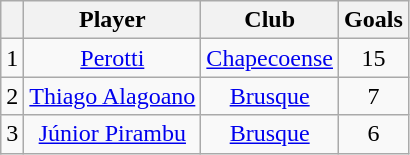<table class="wikitable" style="text-align:center">
<tr>
<th scope=col></th>
<th scope=col>Player</th>
<th scope=col>Club</th>
<th scope=col>Goals</th>
</tr>
<tr>
<td>1</td>
<td><a href='#'>Perotti</a></td>
<td><a href='#'>Chapecoense</a></td>
<td>15</td>
</tr>
<tr>
<td>2</td>
<td><a href='#'>Thiago Alagoano</a></td>
<td><a href='#'>Brusque</a></td>
<td>7</td>
</tr>
<tr>
<td>3</td>
<td><a href='#'>Júnior Pirambu</a></td>
<td><a href='#'>Brusque</a></td>
<td>6</td>
</tr>
</table>
